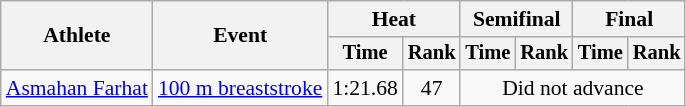<table class=wikitable style="font-size:90%">
<tr>
<th rowspan="2">Athlete</th>
<th rowspan="2">Event</th>
<th colspan="2">Heat</th>
<th colspan="2">Semifinal</th>
<th colspan="2">Final</th>
</tr>
<tr style="font-size:95%">
<th>Time</th>
<th>Rank</th>
<th>Time</th>
<th>Rank</th>
<th>Time</th>
<th>Rank</th>
</tr>
<tr align=center>
<td align=left><a href='#'>Asmahan Farhat</a></td>
<td align=left><a href='#'>100 m breaststroke</a></td>
<td>1:21.68</td>
<td>47</td>
<td colspan=4>Did not advance</td>
</tr>
</table>
